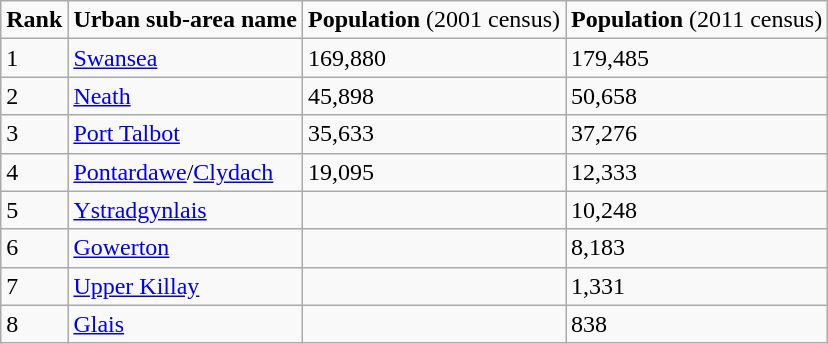<table class="wikitable">
<tr>
<td><strong>Rank</strong></td>
<td><strong>Urban sub-area name</strong></td>
<td><strong>Population</strong> (2001 census)</td>
<td><strong>Population</strong> (2011 census)</td>
</tr>
<tr>
<td>1</td>
<td><a href='#'>Swansea</a></td>
<td>169,880</td>
<td>179,485</td>
</tr>
<tr>
<td>2</td>
<td><a href='#'>Neath</a></td>
<td>45,898</td>
<td>50,658</td>
</tr>
<tr>
<td>3</td>
<td><a href='#'>Port Talbot</a></td>
<td>35,633</td>
<td>37,276</td>
</tr>
<tr>
<td>4</td>
<td><a href='#'>Pontardawe</a>/<a href='#'>Clydach</a></td>
<td>19,095</td>
<td>12,333</td>
</tr>
<tr>
<td>5</td>
<td><a href='#'>Ystradgynlais</a></td>
<td></td>
<td>10,248</td>
</tr>
<tr>
<td>6</td>
<td><a href='#'>Gowerton</a></td>
<td></td>
<td>8,183</td>
</tr>
<tr>
<td>7</td>
<td><a href='#'>Upper Killay</a></td>
<td></td>
<td>1,331</td>
</tr>
<tr>
<td>8</td>
<td><a href='#'>Glais</a></td>
<td></td>
<td>838</td>
</tr>
</table>
